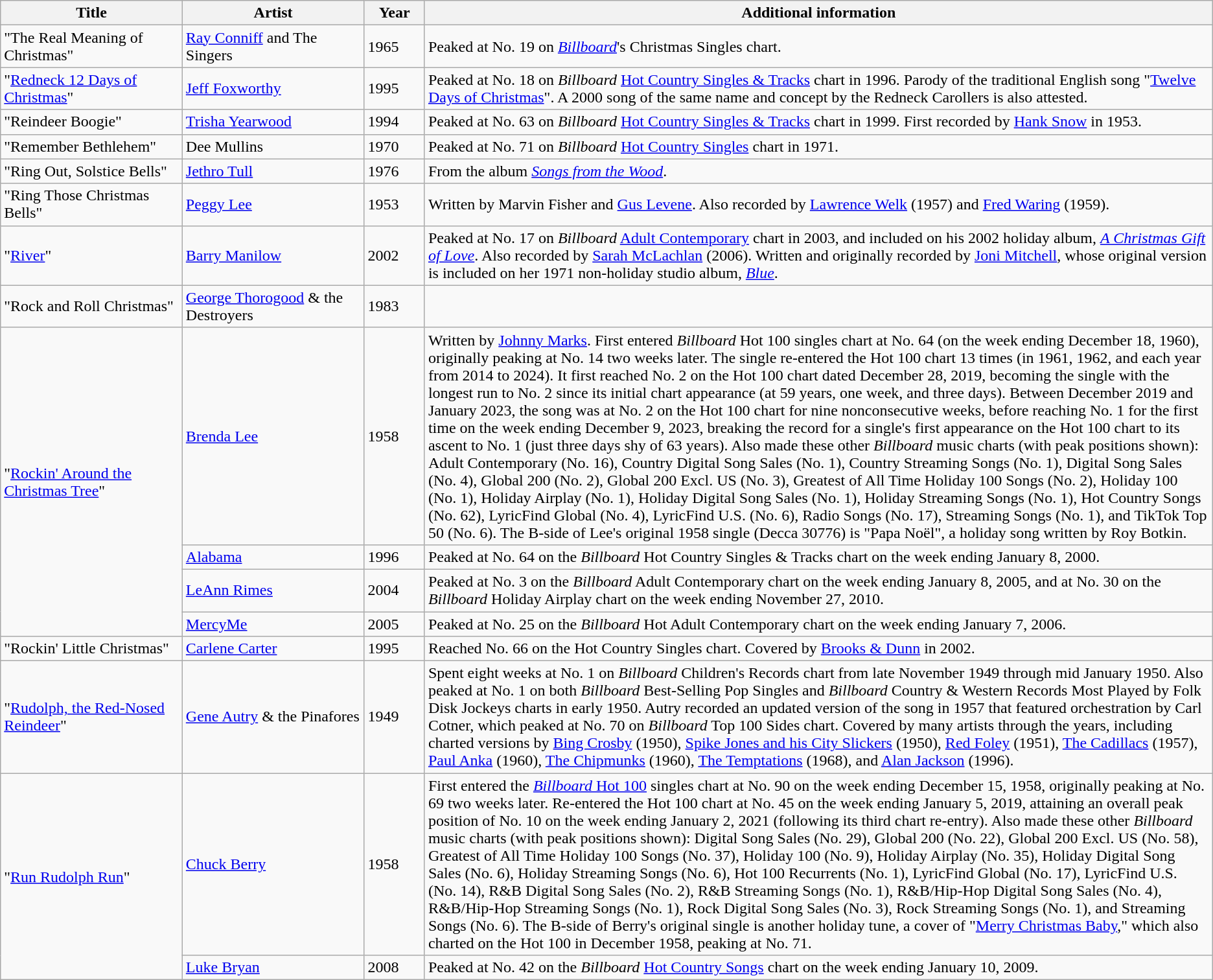<table class="wikitable sortable" style="text-align: left;" width="auto">
<tr>
<th scope="col" style="width: 15%">Title</th>
<th scope="col" style="width: 15%">Artist</th>
<th scope="col" style="width: 5%">Year</th>
<th class="unsortable" scope="col">Additional information</th>
</tr>
<tr>
<td>"The Real Meaning of Christmas"</td>
<td><a href='#'>Ray Conniff</a> and The Singers</td>
<td>1965</td>
<td>Peaked at No. 19 on <a href='#'><em>Billboard</em></a>'s Christmas Singles chart.</td>
</tr>
<tr>
<td>"<a href='#'>Redneck 12 Days of Christmas</a>"</td>
<td><a href='#'>Jeff Foxworthy</a></td>
<td>1995</td>
<td>Peaked at No. 18 on <em>Billboard</em> <a href='#'>Hot Country Singles & Tracks</a> chart in 1996. Parody of the traditional English song "<a href='#'>Twelve Days of Christmas</a>". A 2000 song of the same name and concept by the Redneck Carollers is also attested.</td>
</tr>
<tr>
<td>"Reindeer Boogie"</td>
<td><a href='#'>Trisha Yearwood</a></td>
<td>1994</td>
<td>Peaked at No. 63 on <em>Billboard</em> <a href='#'>Hot Country Singles & Tracks</a> chart in 1999. First recorded by <a href='#'>Hank Snow</a> in 1953.</td>
</tr>
<tr>
<td>"Remember Bethlehem"</td>
<td>Dee Mullins</td>
<td>1970</td>
<td>Peaked at No. 71 on <em>Billboard</em> <a href='#'>Hot Country Singles</a> chart in 1971.</td>
</tr>
<tr>
<td>"Ring Out, Solstice Bells"</td>
<td><a href='#'>Jethro Tull</a></td>
<td>1976</td>
<td>From the album <em><a href='#'>Songs from the Wood</a></em>.</td>
</tr>
<tr>
<td>"Ring Those Christmas Bells"</td>
<td><a href='#'>Peggy Lee</a></td>
<td>1953</td>
<td>Written by Marvin Fisher and <a href='#'>Gus Levene</a>. Also recorded by <a href='#'>Lawrence Welk</a> (1957) and <a href='#'>Fred Waring</a> (1959).</td>
</tr>
<tr>
<td>"<a href='#'>River</a>"</td>
<td><a href='#'>Barry Manilow</a></td>
<td>2002</td>
<td>Peaked at No. 17 on <em>Billboard</em> <a href='#'>Adult Contemporary</a> chart in 2003, and included on his 2002 holiday album, <em><a href='#'>A Christmas Gift of Love</a></em>. Also recorded by <a href='#'>Sarah McLachlan</a> (2006). Written and originally recorded by <a href='#'>Joni Mitchell</a>, whose original version is included on her 1971 non-holiday studio album, <em><a href='#'>Blue</a></em>.</td>
</tr>
<tr>
<td>"Rock and Roll Christmas"</td>
<td><a href='#'>George Thorogood</a> & the Destroyers</td>
<td>1983</td>
<td></td>
</tr>
<tr>
<td rowspan=4>"<a href='#'>Rockin' Around the Christmas Tree</a>"</td>
<td><a href='#'>Brenda Lee</a></td>
<td>1958</td>
<td>Written by <a href='#'>Johnny Marks</a>. First entered <em>Billboard</em> Hot 100 singles chart at No. 64 (on the week ending December 18, 1960), originally peaking at No. 14 two weeks later. The single re-entered the Hot 100 chart 13 times (in 1961, 1962, and each year from 2014 to 2024). It first reached No. 2 on the Hot 100 chart dated December 28, 2019, becoming the single with the longest run to No. 2 since its initial chart appearance (at 59 years, one week, and three days). Between December 2019 and January 2023, the song was at No. 2 on the Hot 100 chart for nine nonconsecutive weeks, before reaching No. 1 for the first time on the week ending December 9, 2023, breaking the record for a single's first appearance on the Hot 100 chart to its ascent to No. 1 (just three days shy of 63 years). Also made these other <em>Billboard</em> music charts (with peak positions shown): Adult Contemporary (No. 16), Country Digital Song Sales (No. 1), Country Streaming Songs (No. 1), Digital Song Sales (No. 4), Global 200 (No. 2), Global 200 Excl. US (No. 3), Greatest of All Time Holiday 100 Songs (No. 2), Holiday 100 (No. 1), Holiday Airplay (No. 1), Holiday Digital Song Sales (No. 1), Holiday Streaming Songs (No. 1), Hot Country Songs (No. 62), LyricFind Global (No. 4), LyricFind U.S. (No. 6), Radio Songs (No. 17), Streaming Songs (No. 1), and TikTok Top 50 (No. 6). The B-side of Lee's original 1958 single (Decca 30776) is "Papa Noël", a holiday song written by Roy Botkin.</td>
</tr>
<tr>
<td><a href='#'>Alabama</a></td>
<td>1996</td>
<td>Peaked at No. 64 on the <em>Billboard</em> Hot Country Singles & Tracks chart on the week ending January 8, 2000.</td>
</tr>
<tr>
<td><a href='#'>LeAnn Rimes</a></td>
<td>2004</td>
<td>Peaked at No. 3 on the <em>Billboard</em> Adult Contemporary chart on the week ending January 8, 2005, and at No. 30 on the <em>Billboard</em> Holiday Airplay chart on the week ending November 27, 2010.</td>
</tr>
<tr>
<td><a href='#'>MercyMe</a></td>
<td>2005</td>
<td>Peaked at No. 25 on the <em>Billboard</em> Hot Adult Contemporary chart on the week ending January 7, 2006.</td>
</tr>
<tr>
<td>"Rockin' Little Christmas"</td>
<td><a href='#'>Carlene Carter</a></td>
<td>1995</td>
<td>Reached No. 66 on the Hot Country Singles chart. Covered by <a href='#'>Brooks & Dunn</a> in 2002.</td>
</tr>
<tr>
<td>"<a href='#'>Rudolph, the Red-Nosed Reindeer</a>"</td>
<td><a href='#'>Gene Autry</a> & the Pinafores</td>
<td>1949</td>
<td>Spent eight weeks at No. 1 on <em>Billboard</em> Children's Records chart from late November 1949 through mid January 1950. Also peaked at No. 1 on both <em>Billboard</em> Best-Selling Pop Singles and <em>Billboard</em> Country & Western Records Most Played by Folk Disk Jockeys charts in early 1950. Autry recorded an updated version of the song in 1957 that featured orchestration by Carl Cotner, which peaked at No. 70 on <em>Billboard</em> Top 100 Sides chart. Covered by many artists through the years, including charted versions by <a href='#'>Bing Crosby</a> (1950), <a href='#'>Spike Jones and his City Slickers</a> (1950), <a href='#'>Red Foley</a> (1951), <a href='#'>The Cadillacs</a> (1957), <a href='#'>Paul Anka</a> (1960), <a href='#'>The Chipmunks</a> (1960), <a href='#'>The Temptations</a> (1968), and <a href='#'>Alan Jackson</a> (1996).</td>
</tr>
<tr>
<td rowspan=2>"<a href='#'>Run Rudolph Run</a>"</td>
<td><a href='#'>Chuck Berry</a></td>
<td>1958</td>
<td>First entered the <a href='#'><em>Billboard</em> Hot 100</a> singles chart at No. 90 on the week ending December 15, 1958, originally peaking at No. 69 two weeks later. Re-entered the Hot 100 chart at No. 45 on the week ending January 5, 2019, attaining an overall peak position of No. 10 on the week ending January 2, 2021 (following its third chart re-entry). Also made these other <em>Billboard</em> music charts (with peak positions shown): Digital Song Sales (No. 29), Global 200 (No. 22), Global 200 Excl. US (No. 58), Greatest of All Time Holiday 100 Songs (No. 37), Holiday 100 (No. 9), Holiday Airplay (No. 35), Holiday Digital Song Sales (No. 6), Holiday Streaming Songs (No. 6), Hot 100 Recurrents (No. 1), LyricFind Global (No. 17), LyricFind U.S. (No. 14), R&B Digital Song Sales (No. 2), R&B Streaming Songs (No. 1), R&B/Hip-Hop Digital Song Sales (No. 4), R&B/Hip-Hop Streaming Songs (No. 1), Rock Digital Song Sales (No. 3), Rock Streaming Songs (No. 1), and Streaming Songs (No. 6). The B-side of Berry's original single is another holiday tune, a cover of "<a href='#'>Merry Christmas Baby</a>," which also charted on the Hot 100 in December 1958, peaking at No. 71.</td>
</tr>
<tr>
<td><a href='#'>Luke Bryan</a></td>
<td>2008</td>
<td>Peaked at No. 42 on the <em>Billboard</em> <a href='#'>Hot Country Songs</a> chart on the week ending January 10, 2009.</td>
</tr>
</table>
